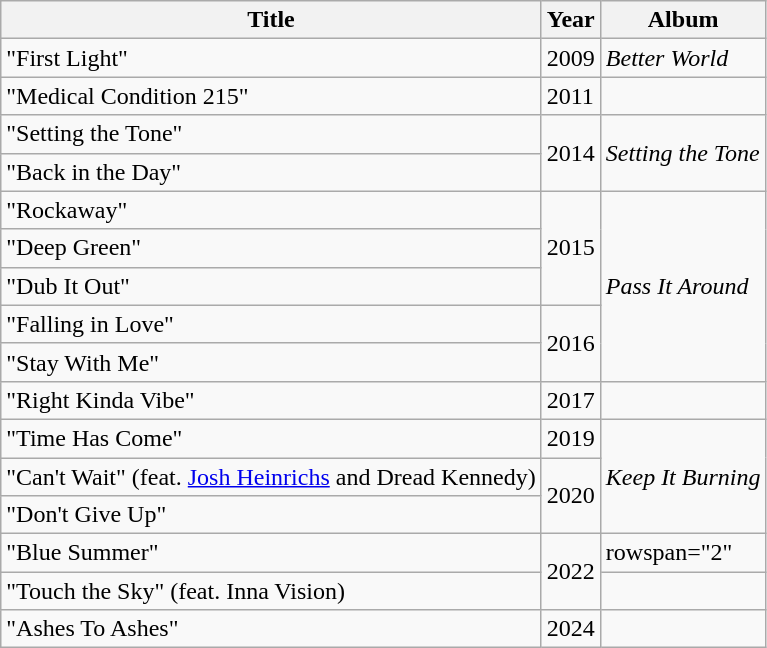<table class="wikitable">
<tr>
<th>Title</th>
<th>Year</th>
<th>Album</th>
</tr>
<tr>
<td>"First Light"</td>
<td>2009</td>
<td><em>Better World</em></td>
</tr>
<tr>
<td>"Medical Condition 215"</td>
<td>2011</td>
<td></td>
</tr>
<tr>
<td>"Setting the Tone"</td>
<td rowspan="2">2014</td>
<td rowspan="2"><em>Setting the Tone</em></td>
</tr>
<tr>
<td>"Back in the Day"</td>
</tr>
<tr>
<td>"Rockaway"</td>
<td rowspan="3">2015</td>
<td rowspan="5"><em>Pass It Around</em></td>
</tr>
<tr>
<td>"Deep Green"</td>
</tr>
<tr>
<td>"Dub It Out"</td>
</tr>
<tr>
<td>"Falling in Love"</td>
<td rowspan="2">2016</td>
</tr>
<tr>
<td>"Stay With Me"</td>
</tr>
<tr>
<td>"Right Kinda Vibe"</td>
<td>2017</td>
<td></td>
</tr>
<tr>
<td>"Time Has Come"</td>
<td>2019</td>
<td rowspan="3"><em>Keep It Burning</em></td>
</tr>
<tr>
<td>"Can't Wait" (feat. <a href='#'>Josh Heinrichs</a> and Dread Kennedy)</td>
<td rowspan="2">2020</td>
</tr>
<tr>
<td>"Don't Give Up"</td>
</tr>
<tr>
<td>"Blue Summer"</td>
<td rowspan="2">2022</td>
<td>rowspan="2" </td>
</tr>
<tr>
<td>"Touch the Sky" (feat. Inna Vision)</td>
</tr>
<tr>
<td>"Ashes To Ashes"</td>
<td>2024</td>
<td></td>
</tr>
</table>
